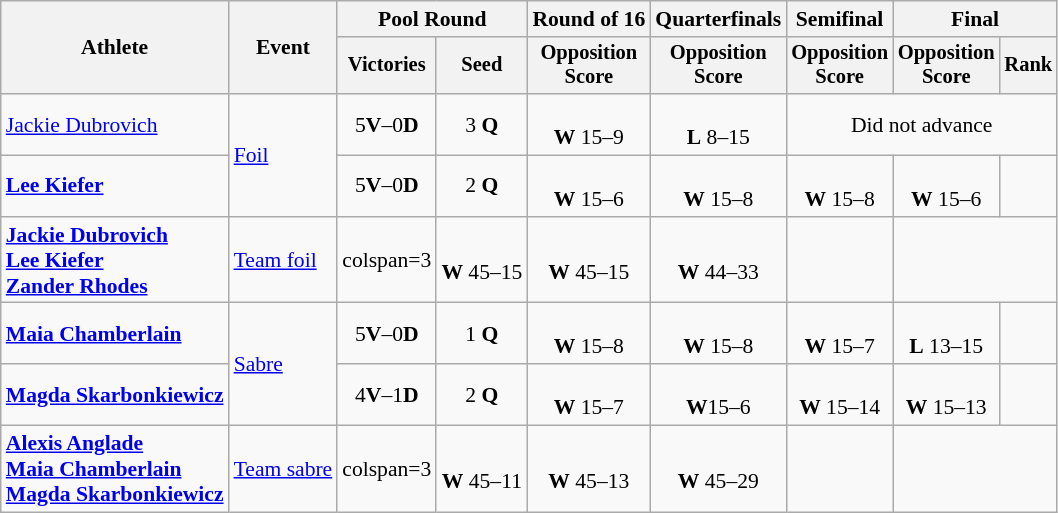<table class=wikitable style=font-size:90%;text-align:center>
<tr>
<th rowspan=2>Athlete</th>
<th rowspan=2>Event</th>
<th colspan=2>Pool Round</th>
<th>Round of 16</th>
<th>Quarterfinals</th>
<th>Semifinal</th>
<th colspan=2>Final</th>
</tr>
<tr style=font-size:95%>
<th>Victories</th>
<th>Seed</th>
<th>Opposition<br>Score</th>
<th>Opposition<br>Score</th>
<th>Opposition<br>Score</th>
<th>Opposition<br>Score</th>
<th>Rank</th>
</tr>
<tr>
<td align=left><a href='#'>Jackie Dubrovich</a></td>
<td align=left rowspan=2><a href='#'>Foil</a></td>
<td>5<strong>V</strong>–0<strong>D</strong></td>
<td>3 <strong>Q</strong></td>
<td><br><strong>W</strong> 15–9</td>
<td><br><strong>L</strong> 8–15</td>
<td colspan=3>Did not advance</td>
</tr>
<tr>
<td align=left><strong><a href='#'>Lee Kiefer</a></strong></td>
<td>5<strong>V</strong>–0<strong>D</strong></td>
<td>2 <strong>Q</strong></td>
<td><br><strong>W</strong> 15–6</td>
<td><br><strong>W</strong> 15–8</td>
<td><br><strong>W</strong> 15–8</td>
<td><br><strong>W</strong> 15–6</td>
<td></td>
</tr>
<tr>
<td align=left><strong><a href='#'>Jackie Dubrovich</a><br><a href='#'>Lee Kiefer</a><br><a href='#'>Zander Rhodes</a></strong></td>
<td align=left><a href='#'>Team foil</a></td>
<td>colspan=3 </td>
<td><br><strong>W</strong> 45–15</td>
<td><br><strong>W</strong> 45–15</td>
<td><br><strong>W</strong> 44–33</td>
<td></td>
</tr>
<tr>
<td align=left><strong><a href='#'>Maia Chamberlain</a></strong></td>
<td align=left rowspan=2><a href='#'>Sabre</a></td>
<td>5<strong>V</strong>–0<strong>D</strong></td>
<td>1 <strong>Q</strong></td>
<td><br><strong>W</strong> 15–8</td>
<td><br><strong>W</strong> 15–8</td>
<td><br><strong>W</strong> 15–7</td>
<td><br><strong>L</strong> 13–15</td>
<td></td>
</tr>
<tr>
<td align=left><strong><a href='#'>Magda Skarbonkiewicz</a></strong></td>
<td>4<strong>V</strong>–1<strong>D</strong></td>
<td>2 <strong>Q</strong></td>
<td><br><strong>W</strong> 15–7</td>
<td><br><strong>W</strong>15–6</td>
<td><br><strong>W</strong> 15–14</td>
<td><br><strong>W</strong> 15–13</td>
<td></td>
</tr>
<tr>
<td align=left><strong><a href='#'>Alexis Anglade</a><br><a href='#'>Maia Chamberlain</a><br><a href='#'>Magda Skarbonkiewicz</a></strong></td>
<td align=left><a href='#'>Team sabre</a></td>
<td>colspan=3 </td>
<td><br><strong>W</strong> 45–11</td>
<td><br><strong>W</strong> 45–13</td>
<td><br><strong>W</strong> 45–29</td>
<td></td>
</tr>
</table>
